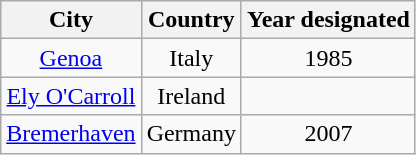<table class="wikitable sortable" style="text-align: center;">
<tr>
<th scope="col">City</th>
<th scope="col">Country</th>
<th scope="col">Year designated</th>
</tr>
<tr>
<td><a href='#'>Genoa</a></td>
<td>Italy</td>
<td>1985</td>
</tr>
<tr>
<td><a href='#'>Ely O'Carroll</a></td>
<td>Ireland</td>
<td></td>
</tr>
<tr>
<td><a href='#'>Bremerhaven</a></td>
<td>Germany</td>
<td>2007</td>
</tr>
</table>
